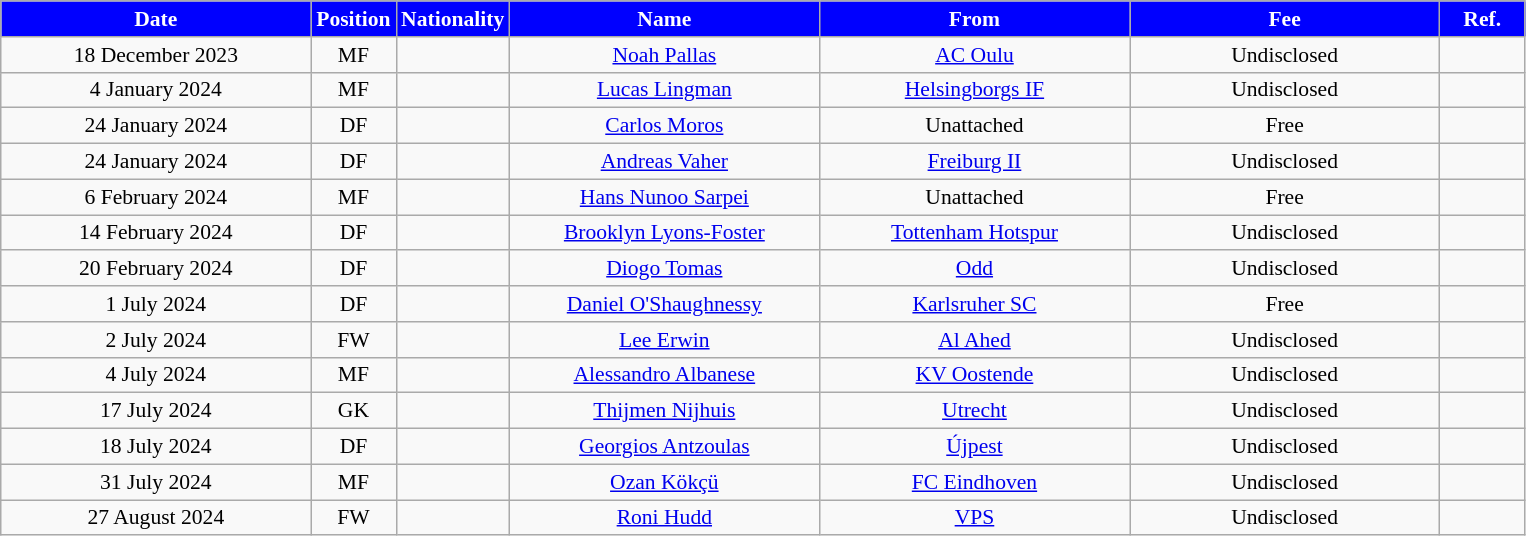<table class="wikitable"  style="text-align:center; font-size:90%; ">
<tr>
<th style="background:#00f; color:white; width:200px;">Date</th>
<th style="background:#00f; color:white; width:50px;">Position</th>
<th style="background:#00f; color:white; width:50px;">Nationality</th>
<th style="background:#00f; color:white; width:200px;">Name</th>
<th style="background:#00f; color:white; width:200px;">From</th>
<th style="background:#00f; color:white; width:200px;">Fee</th>
<th style="background:#00f; color:white; width:50px;">Ref.</th>
</tr>
<tr>
<td>18 December 2023</td>
<td>MF</td>
<td></td>
<td><a href='#'>Noah Pallas</a></td>
<td><a href='#'>AC Oulu</a></td>
<td>Undisclosed</td>
<td></td>
</tr>
<tr>
<td>4 January 2024</td>
<td>MF</td>
<td></td>
<td><a href='#'>Lucas Lingman</a></td>
<td><a href='#'>Helsingborgs IF</a></td>
<td>Undisclosed</td>
<td></td>
</tr>
<tr>
<td>24 January 2024</td>
<td>DF</td>
<td></td>
<td><a href='#'>Carlos Moros</a></td>
<td>Unattached</td>
<td>Free</td>
<td></td>
</tr>
<tr>
<td>24 January 2024</td>
<td>DF</td>
<td></td>
<td><a href='#'>Andreas Vaher</a></td>
<td><a href='#'>Freiburg II</a></td>
<td>Undisclosed</td>
<td></td>
</tr>
<tr>
<td>6 February 2024</td>
<td>MF</td>
<td></td>
<td><a href='#'>Hans Nunoo Sarpei</a></td>
<td>Unattached</td>
<td>Free</td>
<td></td>
</tr>
<tr>
<td>14 February 2024</td>
<td>DF</td>
<td></td>
<td><a href='#'>Brooklyn Lyons-Foster</a></td>
<td><a href='#'>Tottenham Hotspur</a></td>
<td>Undisclosed</td>
<td></td>
</tr>
<tr>
<td>20 February 2024</td>
<td>DF</td>
<td></td>
<td><a href='#'>Diogo Tomas</a></td>
<td><a href='#'>Odd</a></td>
<td>Undisclosed</td>
<td></td>
</tr>
<tr>
<td>1 July 2024</td>
<td>DF</td>
<td></td>
<td><a href='#'>Daniel O'Shaughnessy</a></td>
<td><a href='#'>Karlsruher SC</a></td>
<td>Free</td>
<td></td>
</tr>
<tr>
<td>2 July 2024</td>
<td>FW</td>
<td></td>
<td><a href='#'>Lee Erwin</a></td>
<td><a href='#'>Al Ahed</a></td>
<td>Undisclosed</td>
<td></td>
</tr>
<tr>
<td>4 July 2024</td>
<td>MF</td>
<td></td>
<td><a href='#'>Alessandro Albanese</a></td>
<td><a href='#'>KV Oostende</a></td>
<td>Undisclosed</td>
<td></td>
</tr>
<tr>
<td>17 July 2024</td>
<td>GK</td>
<td></td>
<td><a href='#'>Thijmen Nijhuis</a></td>
<td><a href='#'>Utrecht</a></td>
<td>Undisclosed</td>
<td></td>
</tr>
<tr>
<td>18 July 2024</td>
<td>DF</td>
<td></td>
<td><a href='#'>Georgios Antzoulas</a></td>
<td><a href='#'>Újpest</a></td>
<td>Undisclosed</td>
<td></td>
</tr>
<tr>
<td>31 July 2024</td>
<td>MF</td>
<td></td>
<td><a href='#'>Ozan Kökçü</a></td>
<td><a href='#'>FC Eindhoven</a></td>
<td>Undisclosed</td>
<td></td>
</tr>
<tr>
<td>27 August 2024</td>
<td>FW</td>
<td></td>
<td><a href='#'>Roni Hudd</a></td>
<td><a href='#'>VPS</a></td>
<td>Undisclosed</td>
<td></td>
</tr>
</table>
